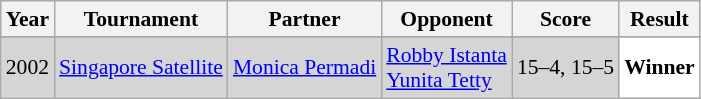<table class="sortable wikitable" style="font-size: 90%;">
<tr>
<th>Year</th>
<th>Tournament</th>
<th>Partner</th>
<th>Opponent</th>
<th>Score</th>
<th>Result</th>
</tr>
<tr>
</tr>
<tr style="background:#D5D5D5">
<td align="center">2002</td>
<td align="left"><a href='#'>Singapore Satellite</a></td>
<td align="left"> <a href='#'>Monica Permadi</a></td>
<td align="left"> <a href='#'>Robby Istanta</a> <br>  <a href='#'>Yunita Tetty</a></td>
<td align="left">15–4, 15–5</td>
<td style="text-align:left; background:white"> <strong>Winner</strong></td>
</tr>
</table>
